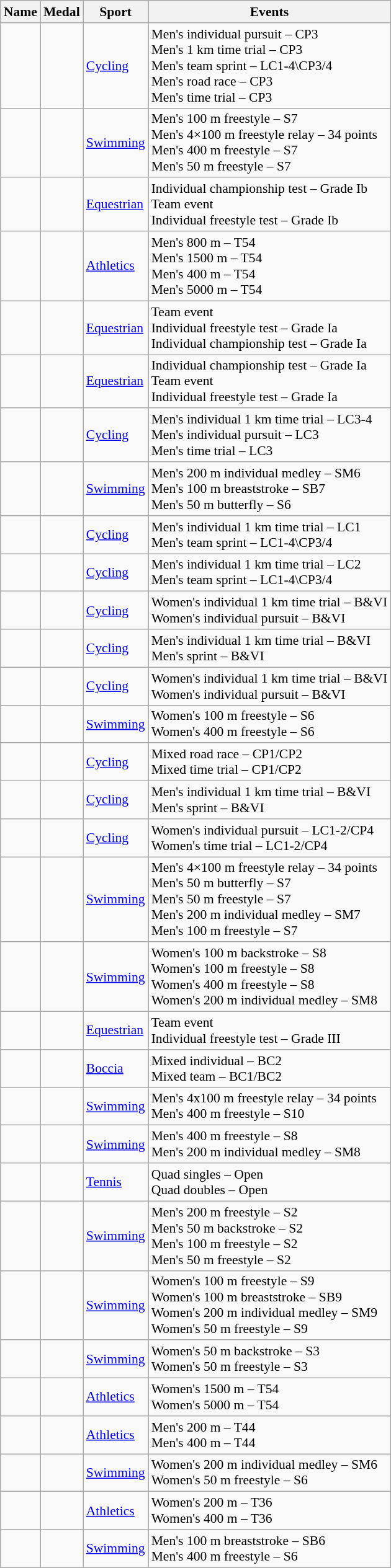<table class="wikitable sortable" style="font-size:90%">
<tr>
<th>Name</th>
<th>Medal</th>
<th>Sport</th>
<th>Events</th>
</tr>
<tr>
<td></td>
<td>  <br> <br>  <br>  <br> </td>
<td><a href='#'>Cycling</a></td>
<td>Men's individual pursuit – CP3 <br> Men's 1 km time trial – CP3 <br> Men's team sprint – LC1-4\CP3/4 <br>Men's road race – CP3<br>Men's time trial – CP3</td>
</tr>
<tr>
<td></td>
<td>  <br> <br><br></td>
<td><a href='#'>Swimming</a></td>
<td>Men's 100 m freestyle – S7 <br> Men's 4×100 m freestyle relay – 34 points<br>Men's 400 m freestyle – S7<br>Men's 50 m freestyle – S7</td>
</tr>
<tr>
<td></td>
<td>  <br>  <br></td>
<td><a href='#'>Equestrian</a></td>
<td>Individual championship test – Grade Ib <br> Team event<br>Individual freestyle test – Grade Ib</td>
</tr>
<tr>
<td></td>
<td>  <br>  <br> <br> </td>
<td><a href='#'>Athletics</a></td>
<td>Men's 800 m – T54 <br>Men's 1500 m – T54 <br>Men's 400 m – T54<br>Men's 5000 m – T54</td>
</tr>
<tr>
<td></td>
<td>  <br>  <br></td>
<td><a href='#'>Equestrian</a></td>
<td>Team event <br>Individual freestyle test – Grade Ia  <br> Individual championship test – Grade Ia</td>
</tr>
<tr>
<td></td>
<td>  <br>  <br></td>
<td><a href='#'>Equestrian</a></td>
<td>Individual championship test – Grade Ia <br> Team event<br>Individual freestyle test – Grade Ia</td>
</tr>
<tr>
<td></td>
<td>  <br>  <br> </td>
<td><a href='#'>Cycling</a></td>
<td>Men's individual 1 km time trial – LC3-4 <br> Men's individual pursuit – LC3 <br> Men's time trial – LC3</td>
</tr>
<tr>
<td></td>
<td>  <br> <br></td>
<td><a href='#'>Swimming</a></td>
<td>Men's 200 m individual medley – SM6 <br> Men's 100 m breaststroke – SB7<br>Men's 50 m butterfly – S6</td>
</tr>
<tr>
<td></td>
<td>  <br> </td>
<td><a href='#'>Cycling</a></td>
<td>Men's individual 1 km time trial – LC1 <br> Men's team sprint – LC1-4\CP3/4</td>
</tr>
<tr>
<td></td>
<td>  <br> </td>
<td><a href='#'>Cycling</a></td>
<td>Men's individual 1 km time trial – LC2 <br> Men's team sprint – LC1-4\CP3/4</td>
</tr>
<tr>
<td></td>
<td>  <br> </td>
<td><a href='#'>Cycling</a></td>
<td>Women's individual 1 km time trial – B&VI <br> Women's individual pursuit – B&VI</td>
</tr>
<tr>
<td></td>
<td>  <br> </td>
<td><a href='#'>Cycling</a></td>
<td>Men's individual 1 km time trial – B&VI <br> Men's sprint – B&VI</td>
</tr>
<tr>
<td></td>
<td>  <br> </td>
<td><a href='#'>Cycling</a></td>
<td>Women's individual 1 km time trial – B&VI <br> Women's individual pursuit – B&VI</td>
</tr>
<tr>
<td></td>
<td>  <br> </td>
<td><a href='#'>Swimming</a></td>
<td>Women's 100 m freestyle – S6 <br> Women's 400 m freestyle – S6</td>
</tr>
<tr>
<td></td>
<td>  <br> </td>
<td><a href='#'>Cycling</a></td>
<td>Mixed road race – CP1/CP2  <br> Mixed time trial – CP1/CP2</td>
</tr>
<tr>
<td></td>
<td>  <br> </td>
<td><a href='#'>Cycling</a></td>
<td>Men's individual 1 km time trial – B&VI <br> Men's sprint – B&VI</td>
</tr>
<tr>
<td></td>
<td>  <br> </td>
<td><a href='#'>Cycling</a></td>
<td>Women's individual pursuit – LC1-2/CP4 <br> Women's time trial – LC1-2/CP4</td>
</tr>
<tr>
<td></td>
<td>  <br> <br><br> <br> </td>
<td><a href='#'>Swimming</a></td>
<td>Men's 4×100 m freestyle relay – 34 points <br> Men's 50 m butterfly – S7<br> Men's 50 m freestyle – S7<br> Men's 200 m individual medley – SM7 <br> Men's 100 m freestyle – S7</td>
</tr>
<tr>
<td></td>
<td>  <br> <br><br></td>
<td><a href='#'>Swimming</a></td>
<td>Women's 100 m backstroke – S8 <br> Women's 100 m freestyle – S8<br>Women's 400 m freestyle – S8<br>Women's 200 m individual medley – SM8</td>
</tr>
<tr>
<td></td>
<td>  <br> </td>
<td><a href='#'>Equestrian</a></td>
<td>Team event <br> Individual freestyle test – Grade III</td>
</tr>
<tr>
<td></td>
<td>  <br> </td>
<td><a href='#'>Boccia</a></td>
<td>Mixed individual – BC2 <br> Mixed team – BC1/BC2</td>
</tr>
<tr>
<td></td>
<td>  <br> </td>
<td><a href='#'>Swimming</a></td>
<td>Men's 4x100 m freestyle relay – 34 points <br> Men's 400 m freestyle – S10</td>
</tr>
<tr>
<td></td>
<td>  <br> </td>
<td><a href='#'>Swimming</a></td>
<td>Men's 400 m freestyle – S8 <br> Men's 200 m individual medley – SM8</td>
</tr>
<tr>
<td></td>
<td>  <br> </td>
<td><a href='#'>Tennis</a></td>
<td>Quad singles – Open <br> Quad doubles – Open</td>
</tr>
<tr>
<td></td>
<td>  <br>  <br>  <br> </td>
<td><a href='#'>Swimming</a></td>
<td>Men's 200 m freestyle – S2 <br> Men's 50 m backstroke – S2 <br> Men's 100 m freestyle – S2<br> Men's 50 m freestyle – S2</td>
</tr>
<tr>
<td></td>
<td>  <br> <br><br></td>
<td><a href='#'>Swimming</a></td>
<td>Women's 100 m freestyle – S9 <br> Women's 100 m breaststroke – SB9<br>Women's 200 m individual medley – SM9<br>Women's 50 m freestyle – S9</td>
</tr>
<tr>
<td></td>
<td>  <br> </td>
<td><a href='#'>Swimming</a></td>
<td>Women's 50 m backstroke – S3 <br> Women's 50 m freestyle – S3</td>
</tr>
<tr>
<td></td>
<td>  <br> </td>
<td><a href='#'>Athletics</a></td>
<td>Women's 1500 m – T54 <br> Women's 5000 m – T54</td>
</tr>
<tr>
<td></td>
<td>  <br> </td>
<td><a href='#'>Athletics</a></td>
<td>Men's 200 m – T44 <br> Men's 400 m – T44</td>
</tr>
<tr>
<td></td>
<td>  <br> </td>
<td><a href='#'>Swimming</a></td>
<td>Women's 200 m individual medley – SM6 <br> Women's 50 m freestyle – S6</td>
</tr>
<tr>
<td></td>
<td>  <br> </td>
<td><a href='#'>Athletics</a></td>
<td>Women's 200 m – T36 <br> Women's 400 m – T36</td>
</tr>
<tr>
<td></td>
<td>  <br> </td>
<td><a href='#'>Swimming</a></td>
<td>Men's 100 m breaststroke – SB6 <br> Men's 400 m freestyle – S6</td>
</tr>
</table>
